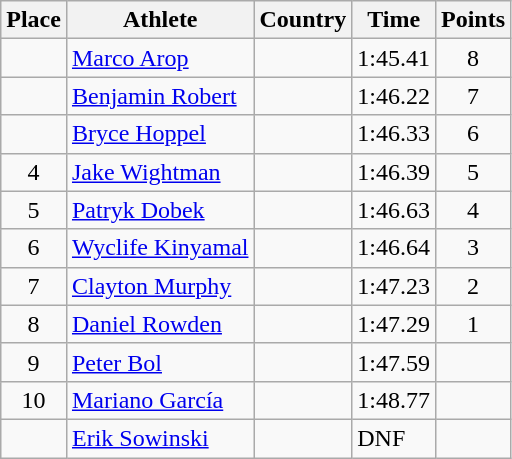<table class="wikitable">
<tr>
<th>Place</th>
<th>Athlete</th>
<th>Country</th>
<th>Time</th>
<th>Points</th>
</tr>
<tr>
<td align=center></td>
<td><a href='#'>Marco Arop</a></td>
<td></td>
<td>1:45.41</td>
<td align=center>8</td>
</tr>
<tr>
<td align=center></td>
<td><a href='#'>Benjamin Robert</a></td>
<td></td>
<td>1:46.22</td>
<td align=center>7</td>
</tr>
<tr>
<td align=center></td>
<td><a href='#'>Bryce Hoppel</a></td>
<td></td>
<td>1:46.33</td>
<td align=center>6</td>
</tr>
<tr>
<td align=center>4</td>
<td><a href='#'>Jake Wightman</a></td>
<td></td>
<td>1:46.39</td>
<td align=center>5</td>
</tr>
<tr>
<td align=center>5</td>
<td><a href='#'>Patryk Dobek</a></td>
<td></td>
<td>1:46.63</td>
<td align=center>4</td>
</tr>
<tr>
<td align=center>6</td>
<td><a href='#'>Wyclife Kinyamal</a></td>
<td></td>
<td>1:46.64</td>
<td align=center>3</td>
</tr>
<tr>
<td align=center>7</td>
<td><a href='#'>Clayton Murphy</a></td>
<td></td>
<td>1:47.23</td>
<td align=center>2</td>
</tr>
<tr>
<td align=center>8</td>
<td><a href='#'>Daniel Rowden</a></td>
<td></td>
<td>1:47.29</td>
<td align=center>1</td>
</tr>
<tr>
<td align=center>9</td>
<td><a href='#'>Peter Bol</a></td>
<td></td>
<td>1:47.59</td>
<td align=center></td>
</tr>
<tr>
<td align=center>10</td>
<td><a href='#'>Mariano García</a></td>
<td></td>
<td>1:48.77</td>
<td align=center></td>
</tr>
<tr>
<td align=center></td>
<td><a href='#'>Erik Sowinski</a></td>
<td></td>
<td>DNF</td>
<td align=center></td>
</tr>
</table>
